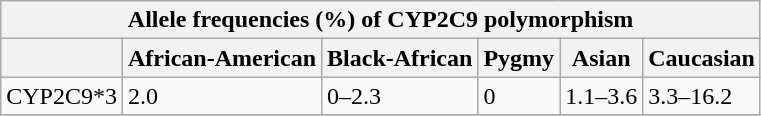<table class="wikitable">
<tr>
<th colspan="6">Allele frequencies (%) of CYP2C9 polymorphism</th>
</tr>
<tr>
<th></th>
<th>African-American</th>
<th>Black-African</th>
<th>Pygmy</th>
<th>Asian</th>
<th>Caucasian</th>
</tr>
<tr>
<td>CYP2C9*3</td>
<td>2.0</td>
<td>0–2.3</td>
<td>0</td>
<td>1.1–3.6</td>
<td>3.3–16.2</td>
</tr>
<tr>
</tr>
</table>
